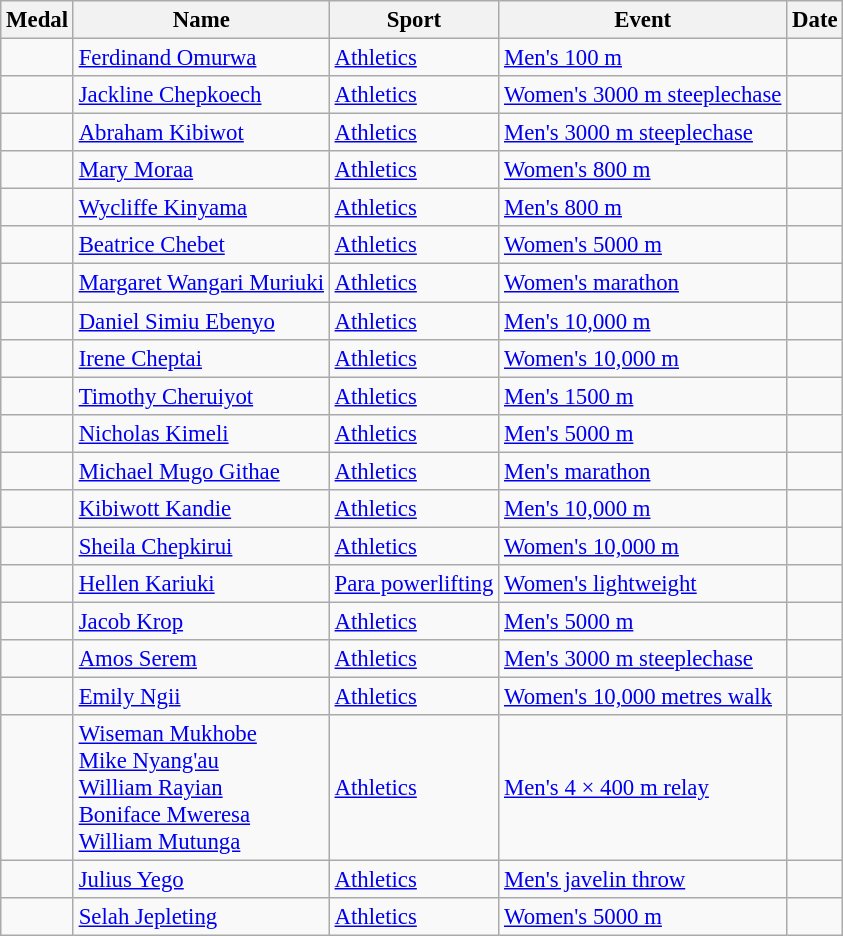<table class="wikitable sortable" style="font-size: 95%;">
<tr>
<th>Medal</th>
<th>Name</th>
<th>Sport</th>
<th>Event</th>
<th>Date</th>
</tr>
<tr>
<td></td>
<td><a href='#'>Ferdinand Omurwa</a></td>
<td><a href='#'>Athletics</a></td>
<td><a href='#'>Men's 100 m</a></td>
<td></td>
</tr>
<tr>
<td></td>
<td><a href='#'>Jackline Chepkoech</a></td>
<td><a href='#'>Athletics</a></td>
<td><a href='#'>Women's 3000 m steeplechase</a></td>
<td></td>
</tr>
<tr>
<td></td>
<td><a href='#'>Abraham Kibiwot</a></td>
<td><a href='#'>Athletics</a></td>
<td><a href='#'>Men's 3000 m steeplechase</a></td>
<td></td>
</tr>
<tr>
<td></td>
<td><a href='#'>Mary Moraa</a></td>
<td><a href='#'>Athletics</a></td>
<td><a href='#'>Women's 800 m</a></td>
<td></td>
</tr>
<tr>
<td></td>
<td><a href='#'>Wycliffe Kinyama</a></td>
<td><a href='#'>Athletics</a></td>
<td><a href='#'>Men's 800 m</a></td>
<td></td>
</tr>
<tr>
<td></td>
<td><a href='#'>Beatrice Chebet</a></td>
<td><a href='#'>Athletics</a></td>
<td><a href='#'>Women's 5000 m</a></td>
<td></td>
</tr>
<tr>
<td></td>
<td><a href='#'>Margaret Wangari Muriuki</a></td>
<td><a href='#'>Athletics</a></td>
<td><a href='#'>Women's marathon</a></td>
<td></td>
</tr>
<tr>
<td></td>
<td><a href='#'>Daniel Simiu Ebenyo</a></td>
<td><a href='#'>Athletics</a></td>
<td><a href='#'>Men's 10,000 m</a></td>
<td></td>
</tr>
<tr>
<td></td>
<td><a href='#'>Irene Cheptai</a></td>
<td><a href='#'>Athletics</a></td>
<td><a href='#'>Women's 10,000 m</a></td>
<td></td>
</tr>
<tr>
<td></td>
<td><a href='#'>Timothy Cheruiyot</a></td>
<td><a href='#'>Athletics</a></td>
<td><a href='#'>Men's 1500 m</a></td>
<td></td>
</tr>
<tr>
<td></td>
<td><a href='#'>Nicholas Kimeli</a></td>
<td><a href='#'>Athletics</a></td>
<td><a href='#'>Men's 5000 m</a></td>
<td></td>
</tr>
<tr>
<td></td>
<td><a href='#'>Michael Mugo Githae</a></td>
<td><a href='#'>Athletics</a></td>
<td><a href='#'>Men's marathon</a></td>
<td></td>
</tr>
<tr>
<td></td>
<td><a href='#'>Kibiwott Kandie</a></td>
<td><a href='#'>Athletics</a></td>
<td><a href='#'>Men's 10,000 m</a></td>
<td></td>
</tr>
<tr>
<td></td>
<td><a href='#'>Sheila Chepkirui</a></td>
<td><a href='#'>Athletics</a></td>
<td><a href='#'>Women's 10,000 m</a></td>
<td></td>
</tr>
<tr>
<td></td>
<td><a href='#'>Hellen Kariuki</a></td>
<td><a href='#'>Para powerlifting</a></td>
<td><a href='#'>Women's lightweight</a></td>
<td></td>
</tr>
<tr>
<td></td>
<td><a href='#'>Jacob Krop</a></td>
<td><a href='#'>Athletics</a></td>
<td><a href='#'>Men's 5000 m</a></td>
<td></td>
</tr>
<tr>
<td></td>
<td><a href='#'>Amos Serem</a></td>
<td><a href='#'>Athletics</a></td>
<td><a href='#'>Men's 3000 m steeplechase</a></td>
<td></td>
</tr>
<tr>
<td></td>
<td><a href='#'>Emily Ngii</a></td>
<td><a href='#'>Athletics</a></td>
<td><a href='#'>Women's 10,000 metres walk</a></td>
<td></td>
</tr>
<tr>
<td></td>
<td><a href='#'>Wiseman Mukhobe</a><br><a href='#'>Mike Nyang'au</a><br><a href='#'>William Rayian</a><br><a href='#'>Boniface Mweresa</a><br><a href='#'>William Mutunga</a></td>
<td><a href='#'>Athletics</a></td>
<td><a href='#'>Men's 4 × 400 m relay</a></td>
<td></td>
</tr>
<tr>
<td></td>
<td><a href='#'>Julius Yego</a></td>
<td><a href='#'>Athletics</a></td>
<td><a href='#'>Men's javelin throw</a></td>
<td></td>
</tr>
<tr>
<td></td>
<td><a href='#'>Selah Jepleting</a></td>
<td><a href='#'>Athletics</a></td>
<td><a href='#'>Women's 5000 m</a></td>
<td></td>
</tr>
</table>
